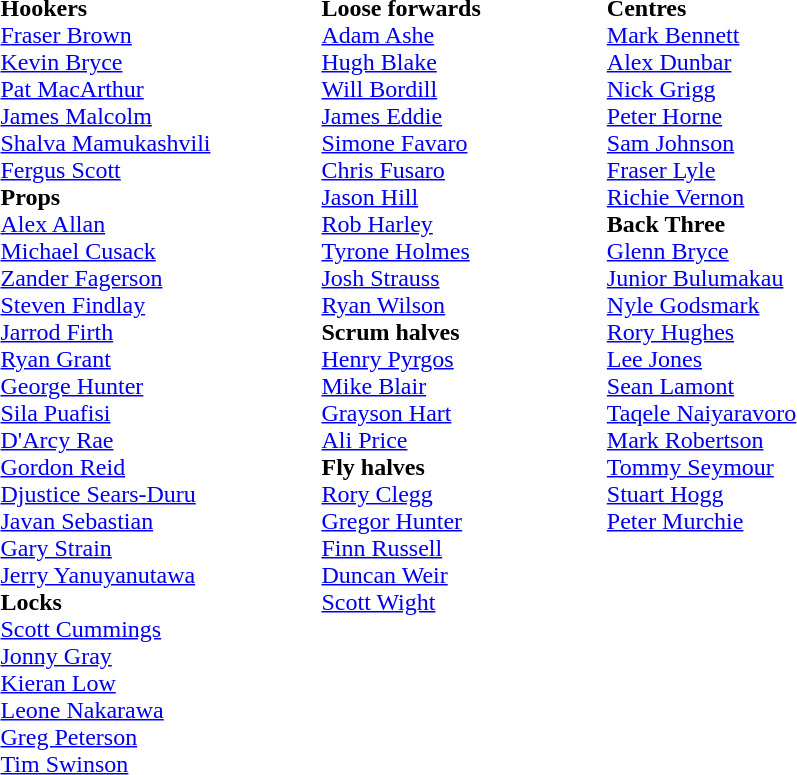<table class="toccolours" style="border-collapse: collapse;">
<tr>
<td valign="top"></td>
<td width="20"> </td>
<td valign="top"><br><strong>Hookers</strong><br> <a href='#'>Fraser Brown</a><br>
 <a href='#'>Kevin Bryce</a><br>
 <a href='#'>Pat MacArthur</a><br>
 <a href='#'>James Malcolm</a><br>
 <a href='#'>Shalva Mamukashvili</a><br>
 <a href='#'>Fergus Scott</a><br><strong>Props</strong><br> <a href='#'>Alex Allan</a><br>
 <a href='#'>Michael Cusack</a><br>
 <a href='#'>Zander Fagerson</a><br>
 <a href='#'>Steven Findlay</a><br>
 <a href='#'>Jarrod Firth</a><br>
 <a href='#'>Ryan Grant</a><br>
 <a href='#'>George Hunter</a><br>
 <a href='#'>Sila Puafisi</a><br>
 <a href='#'>D'Arcy Rae</a><br>
 <a href='#'>Gordon Reid</a><br>
 <a href='#'>Djustice Sears-Duru</a><br>
 <a href='#'>Javan Sebastian</a><br>
 <a href='#'>Gary Strain</a><br>
 <a href='#'>Jerry Yanuyanutawa</a><br><strong>Locks</strong><br> <a href='#'>Scott Cummings</a><br>
 <a href='#'>Jonny Gray</a><br>
 <a href='#'>Kieran Low</a><br>
 <a href='#'>Leone Nakarawa</a><br>
 <a href='#'>Greg Peterson</a><br>
 <a href='#'>Tim Swinson</a><br></td>
<td width="70"> </td>
<td valign="top"><br><strong>Loose forwards</strong><br> <a href='#'>Adam Ashe</a><br>
 <a href='#'>Hugh Blake</a><br>
 <a href='#'>Will Bordill</a><br>
 <a href='#'>James Eddie</a><br>
 <a href='#'>Simone Favaro</a><br>
 <a href='#'>Chris Fusaro</a><br>
 <a href='#'>Jason Hill</a><br>
 <a href='#'>Rob Harley</a><br>
 <a href='#'>Tyrone Holmes</a><br>
 <a href='#'>Josh Strauss</a><br>
 <a href='#'>Ryan Wilson</a><br><strong>Scrum halves</strong><br> <a href='#'>Henry Pyrgos</a><br>
 <a href='#'>Mike Blair</a><br>
 <a href='#'>Grayson Hart</a><br>
 <a href='#'>Ali Price</a><br><strong>Fly halves</strong><br> <a href='#'>Rory Clegg</a><br>
 <a href='#'>Gregor Hunter</a><br>
 <a href='#'>Finn Russell</a><br>
 <a href='#'>Duncan Weir</a><br>
 <a href='#'>Scott Wight</a></td>
<td width="80"> </td>
<td valign="top"><br><strong>Centres</strong><br> <a href='#'>Mark Bennett</a><br>
 <a href='#'>Alex Dunbar</a><br>
 <a href='#'>Nick Grigg</a><br>
 <a href='#'>Peter Horne</a><br>
 <a href='#'>Sam Johnson</a><br>
 <a href='#'>Fraser Lyle</a><br>
 <a href='#'>Richie Vernon</a><br><strong>Back Three</strong><br> <a href='#'>Glenn Bryce</a><br>
 <a href='#'>Junior Bulumakau</a><br>
 <a href='#'>Nyle Godsmark</a><br>
 <a href='#'>Rory Hughes</a><br>
 <a href='#'>Lee Jones</a><br>
 <a href='#'>Sean Lamont</a><br>
 <a href='#'>Taqele Naiyaravoro</a><br>
 <a href='#'>Mark Robertson</a><br>
 <a href='#'>Tommy Seymour</a><br>
 <a href='#'>Stuart Hogg</a><br>
 <a href='#'>Peter Murchie</a><br></td>
<td width="35"> </td>
<td valign="top"></td>
</tr>
</table>
